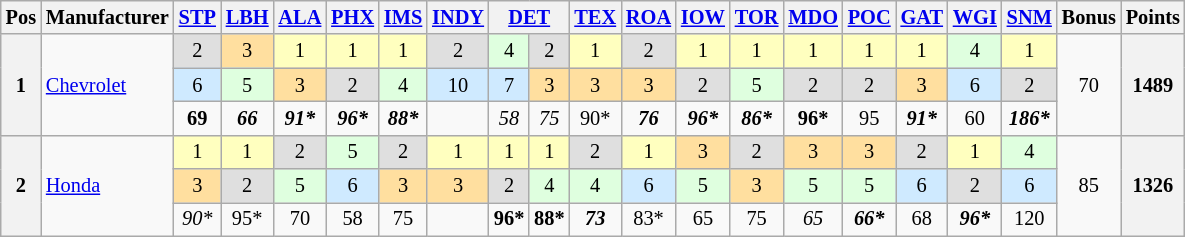<table class="wikitable" style="font-size: 85%; text-align:center">
<tr valign=top>
<th valign=middle>Pos</th>
<th valign=middle>Manufacturer</th>
<th><a href='#'>STP</a></th>
<th><a href='#'>LBH</a></th>
<th><a href='#'>ALA</a></th>
<th><a href='#'>PHX</a></th>
<th><a href='#'>IMS</a></th>
<th><a href='#'>INDY</a></th>
<th colspan=2><a href='#'>DET</a></th>
<th><a href='#'>TEX</a></th>
<th><a href='#'>ROA</a></th>
<th><a href='#'>IOW</a></th>
<th><a href='#'>TOR</a></th>
<th><a href='#'>MDO</a></th>
<th><a href='#'>POC</a></th>
<th><a href='#'>GAT</a></th>
<th><a href='#'>WGI</a></th>
<th><a href='#'>SNM</a></th>
<th valign=middle>Bonus</th>
<th valign=middle>Points</th>
</tr>
<tr>
<th rowspan=3>1</th>
<td rowspan=3 align="left"><a href='#'>Chevrolet</a></td>
<td style="background:#DFDFDF">2</td>
<td style="background:#FFDF9F">3</td>
<td style="background:#FFFFBF">1</td>
<td style="background:#FFFFBF">1</td>
<td style="background:#FFFFBF">1</td>
<td style="background:#DFDFDF">2</td>
<td style="background:#DFFFDF">4</td>
<td style="background:#DFDFDF">2</td>
<td style="background:#FFFFBF">1</td>
<td style="background:#DFDFDF">2</td>
<td style="background:#FFFFBF">1</td>
<td style="background:#FFFFBF">1</td>
<td style="background:#FFFFBF">1</td>
<td style="background:#FFFFBF">1</td>
<td style="background:#FFFFBF">1</td>
<td style="background:#DFFFDF">4</td>
<td style="background:#FFFFBF">1</td>
<td rowspan=3>70</td>
<th rowspan=3>1489</th>
</tr>
<tr>
<td style="background:#CFEAFF">6</td>
<td style="background:#DFFFDF">5</td>
<td style="background:#FFDF9F">3</td>
<td style="background:#DFDFDF">2</td>
<td style="background:#DFFFDF">4</td>
<td style="background:#CFEAFF">10</td>
<td style="background:#CFEAFF">7</td>
<td style="background:#FFDF9F">3</td>
<td style="background:#FFDF9F">3</td>
<td style="background:#FFDF9F">3</td>
<td style="background:#DFDFDF">2</td>
<td style="background:#DFFFDF">5</td>
<td style="background:#DFDFDF">2</td>
<td style="background:#DFDFDF">2</td>
<td style="background:#FFDF9F">3</td>
<td style="background:#CFEAFF">6</td>
<td style="background:#DFDFDF">2</td>
</tr>
<tr>
<td><strong>69</strong></td>
<td><strong><em>66</em></strong></td>
<td><strong><em>91*</em></strong></td>
<td><strong><em>96*</em></strong></td>
<td><strong><em>88*</em></strong></td>
<td></td>
<td><em>58</em></td>
<td><em>75</em></td>
<td>90*</td>
<td><strong><em>76</em></strong></td>
<td><strong><em>96*</em></strong></td>
<td><strong><em>86*</em></strong></td>
<td><strong>96*</strong></td>
<td>95</td>
<td><strong><em>91*</em></strong></td>
<td>60</td>
<td><strong><em>186*</em></strong></td>
</tr>
<tr>
<th rowspan=3>2</th>
<td rowspan=3 align="left"><a href='#'>Honda</a></td>
<td style="background:#FFFFBF">1</td>
<td style="background:#FFFFBF">1</td>
<td style="background:#DFDFDF">2</td>
<td style="background:#DFFFDF">5</td>
<td style="background:#DFDFDF">2</td>
<td style="background:#FFFFBF">1</td>
<td style="background:#FFFFBF">1</td>
<td style="background:#FFFFBF">1</td>
<td style="background:#DFDFDF">2</td>
<td style="background:#FFFFBF">1</td>
<td style="background:#FFDF9F">3</td>
<td style="background:#DFDFDF">2</td>
<td style="background:#FFDF9F">3</td>
<td style="background:#FFDF9F">3</td>
<td style="background:#DFDFDF">2</td>
<td style="background:#FFFFBF">1</td>
<td style="background:#DFFFDF">4</td>
<td rowspan=3>85</td>
<th rowspan=3>1326</th>
</tr>
<tr>
<td style="background:#FFDF9F">3</td>
<td style="background:#DFDFDF">2</td>
<td style="background:#DFFFDF">5</td>
<td style="background:#CFEAFF">6</td>
<td style="background:#FFDF9F">3</td>
<td style="background:#FFDF9F">3</td>
<td style="background:#DFDFDF">2</td>
<td style="background:#DFFFDF">4</td>
<td style="background:#DFFFDF">4</td>
<td style="background:#CFEAFF">6</td>
<td style="background:#DFFFDF">5</td>
<td style="background:#FFDF9F">3</td>
<td style="background:#DFFFDF">5</td>
<td style="background:#DFFFDF">5</td>
<td style="background:#CFEAFF">6</td>
<td style="background:#DFDFDF">2</td>
<td style="background:#CFEAFF">6</td>
</tr>
<tr>
<td><em>90*</em></td>
<td>95*</td>
<td>70</td>
<td>58</td>
<td>75</td>
<td></td>
<td><strong>96*</strong></td>
<td><strong>88*</strong></td>
<td><strong><em>73</em></strong></td>
<td>83*</td>
<td>65</td>
<td>75</td>
<td><em>65</em></td>
<td><strong><em>66*</em></strong></td>
<td>68</td>
<td><strong><em>96*</em></strong></td>
<td>120</td>
</tr>
</table>
